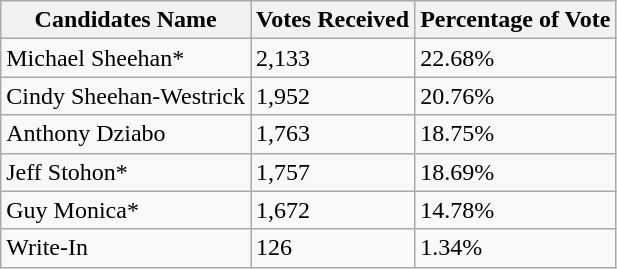<table class="wikitable">
<tr>
<th>Candidates Name</th>
<th>Votes Received</th>
<th>Percentage of Vote</th>
</tr>
<tr>
<td>Michael Sheehan*</td>
<td>2,133</td>
<td>22.68%</td>
</tr>
<tr>
<td>Cindy Sheehan-Westrick</td>
<td>1,952</td>
<td>20.76%</td>
</tr>
<tr>
<td>Anthony Dziabo</td>
<td>1,763</td>
<td>18.75%</td>
</tr>
<tr>
<td>Jeff Stohon*</td>
<td>1,757</td>
<td>18.69%</td>
</tr>
<tr>
<td>Guy Monica*</td>
<td>1,672</td>
<td>14.78%</td>
</tr>
<tr>
<td>Write-In</td>
<td>126</td>
<td>1.34%</td>
</tr>
</table>
